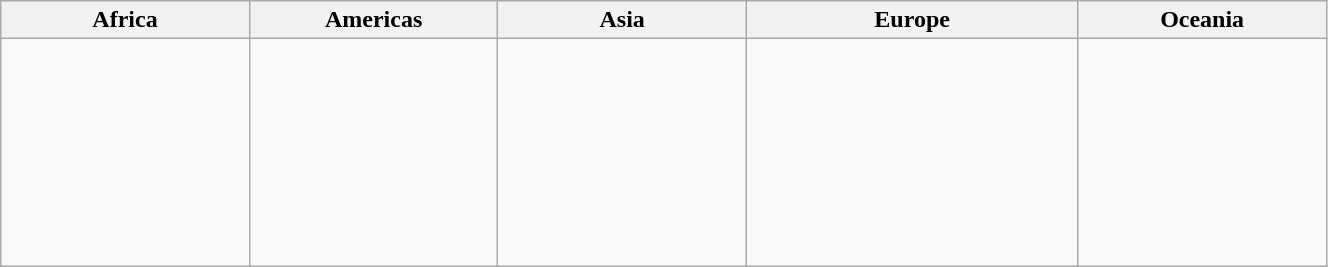<table class=wikitable width=70%>
<tr>
<th width=15%>Africa</th>
<th width=15%>Americas</th>
<th width=15%>Asia</th>
<th width=20%>Europe</th>
<th width=15%>Oceania</th>
</tr>
<tr valign=top>
<td></td>
<td><br> <br> </td>
<td><br> </td>
<td><br> <br> <br> <br> <br> <br> <br> <br> </td>
<td></td>
</tr>
</table>
